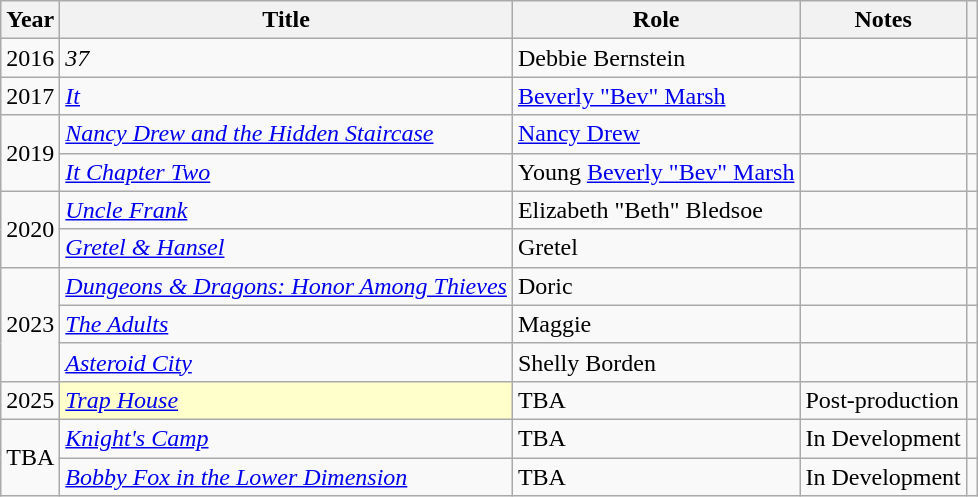<table class="wikitable sortable">
<tr>
<th>Year</th>
<th>Title</th>
<th>Role</th>
<th class="unsortable">Notes</th>
<th class="unsortable"></th>
</tr>
<tr>
<td>2016</td>
<td><em>37</em></td>
<td>Debbie Bernstein</td>
<td></td>
<td></td>
</tr>
<tr>
<td>2017</td>
<td><em><a href='#'>It</a></em></td>
<td><a href='#'>Beverly "Bev" Marsh</a></td>
<td></td>
<td></td>
</tr>
<tr>
<td rowspan="2">2019</td>
<td><em><a href='#'>Nancy Drew and the Hidden Staircase</a></em></td>
<td><a href='#'>Nancy Drew</a></td>
<td></td>
<td></td>
</tr>
<tr>
<td><em><a href='#'>It Chapter Two</a></em></td>
<td>Young <a href='#'>Beverly "Bev" Marsh</a></td>
<td></td>
<td></td>
</tr>
<tr>
<td rowspan="2">2020</td>
<td><em><a href='#'>Uncle Frank</a></em></td>
<td>Elizabeth "Beth" Bledsoe</td>
<td></td>
<td></td>
</tr>
<tr>
<td><em><a href='#'>Gretel & Hansel</a></em></td>
<td>Gretel</td>
<td></td>
<td></td>
</tr>
<tr>
<td rowspan="3">2023</td>
<td><em><a href='#'>Dungeons & Dragons: Honor Among Thieves</a></em></td>
<td>Doric</td>
<td></td>
<td></td>
</tr>
<tr>
<td><em><a href='#'>The Adults</a></em></td>
<td>Maggie</td>
<td></td>
<td></td>
</tr>
<tr>
<td><em><a href='#'>Asteroid City</a></em></td>
<td>Shelly Borden</td>
<td></td>
<td></td>
</tr>
<tr>
<td>2025</td>
<td style="background:#FFFFCC;"> <em><a href='#'>Trap House</a></em></td>
<td>TBA</td>
<td>Post-production</td>
<td></td>
</tr>
<tr>
<td rowspan="2">TBA</td>
<td><em><a href='#'>Knight's Camp</a></em></td>
<td>TBA</td>
<td>In Development</td>
<td></td>
</tr>
<tr>
<td><em><a href='#'>Bobby Fox in the Lower Dimension</a></em></td>
<td>TBA</td>
<td>In Development</td>
<td></td>
</tr>
</table>
